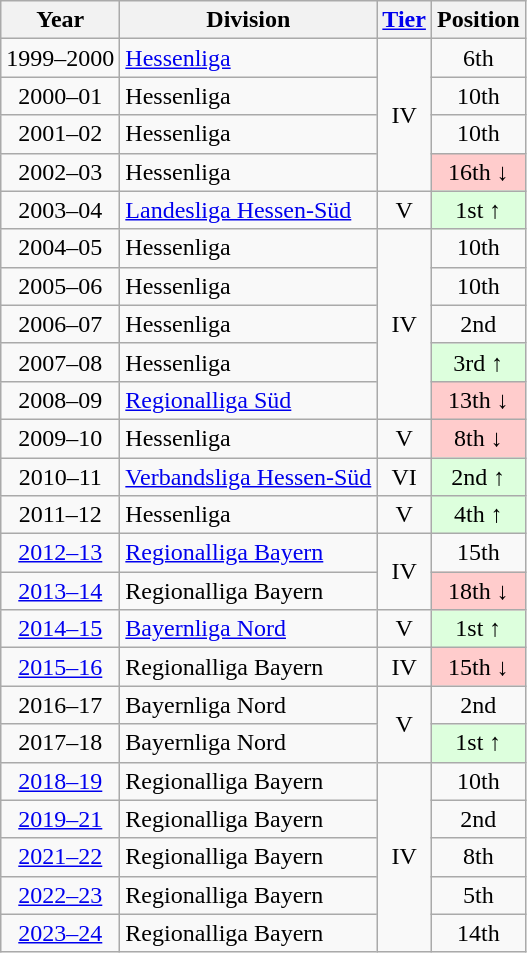<table class="wikitable">
<tr>
<th>Year</th>
<th>Division</th>
<th><a href='#'>Tier</a></th>
<th>Position</th>
</tr>
<tr align="center">
<td>1999–2000</td>
<td align="left"><a href='#'>Hessenliga</a></td>
<td rowspan=4>IV</td>
<td>6th</td>
</tr>
<tr align="center">
<td>2000–01</td>
<td align="left">Hessenliga</td>
<td>10th</td>
</tr>
<tr align="center">
<td>2001–02</td>
<td align="left">Hessenliga</td>
<td>10th</td>
</tr>
<tr align="center">
<td>2002–03</td>
<td align="left">Hessenliga</td>
<td style="background:#ffcccc">16th ↓</td>
</tr>
<tr align="center">
<td>2003–04</td>
<td align="left"><a href='#'>Landesliga Hessen-Süd</a></td>
<td>V</td>
<td style="background:#ddffdd">1st ↑</td>
</tr>
<tr align="center">
<td>2004–05</td>
<td align="left">Hessenliga</td>
<td rowspan=5>IV</td>
<td>10th</td>
</tr>
<tr align="center">
<td>2005–06</td>
<td align="left">Hessenliga</td>
<td>10th</td>
</tr>
<tr align="center">
<td>2006–07</td>
<td align="left">Hessenliga</td>
<td>2nd</td>
</tr>
<tr align="center">
<td>2007–08</td>
<td align="left">Hessenliga</td>
<td style="background:#ddffdd">3rd ↑</td>
</tr>
<tr align="center">
<td>2008–09</td>
<td align="left"><a href='#'>Regionalliga Süd</a></td>
<td style="background:#ffcccc">13th ↓</td>
</tr>
<tr align="center">
<td>2009–10</td>
<td align="left">Hessenliga</td>
<td>V</td>
<td style="background:#ffcccc">8th ↓</td>
</tr>
<tr align="center">
<td>2010–11</td>
<td align="left"><a href='#'>Verbandsliga Hessen-Süd</a></td>
<td>VI</td>
<td style="background:#ddffdd">2nd ↑</td>
</tr>
<tr align="center">
<td>2011–12</td>
<td align="left">Hessenliga</td>
<td>V</td>
<td style="background:#ddffdd">4th ↑</td>
</tr>
<tr align="center">
<td><a href='#'>2012–13</a></td>
<td align="left"><a href='#'>Regionalliga Bayern</a></td>
<td rowspan=2>IV</td>
<td>15th</td>
</tr>
<tr align="center">
<td><a href='#'>2013–14</a></td>
<td align="left">Regionalliga Bayern</td>
<td style="background:#ffcccc">18th ↓</td>
</tr>
<tr align="center">
<td><a href='#'>2014–15</a></td>
<td align="left"><a href='#'>Bayernliga Nord</a></td>
<td>V</td>
<td style="background:#ddffdd">1st ↑</td>
</tr>
<tr align="center">
<td><a href='#'>2015–16</a></td>
<td align="left">Regionalliga Bayern</td>
<td>IV</td>
<td style="background:#ffcccc">15th ↓</td>
</tr>
<tr align="center">
<td>2016–17</td>
<td align="left">Bayernliga Nord</td>
<td rowspan=2>V</td>
<td>2nd</td>
</tr>
<tr align="center">
<td>2017–18</td>
<td align="left">Bayernliga Nord</td>
<td style="background:#ddffdd">1st ↑</td>
</tr>
<tr align="center">
<td><a href='#'>2018–19</a></td>
<td align="left">Regionalliga Bayern</td>
<td rowspan=5>IV</td>
<td>10th</td>
</tr>
<tr align="center">
<td><a href='#'>2019–21</a></td>
<td align="left">Regionalliga Bayern</td>
<td>2nd</td>
</tr>
<tr align="center">
<td><a href='#'>2021–22</a></td>
<td align="left">Regionalliga Bayern</td>
<td>8th</td>
</tr>
<tr align="center">
<td><a href='#'>2022–23</a></td>
<td align="left">Regionalliga Bayern</td>
<td>5th</td>
</tr>
<tr align="center">
<td><a href='#'>2023–24</a></td>
<td align="left">Regionalliga Bayern</td>
<td>14th</td>
</tr>
</table>
